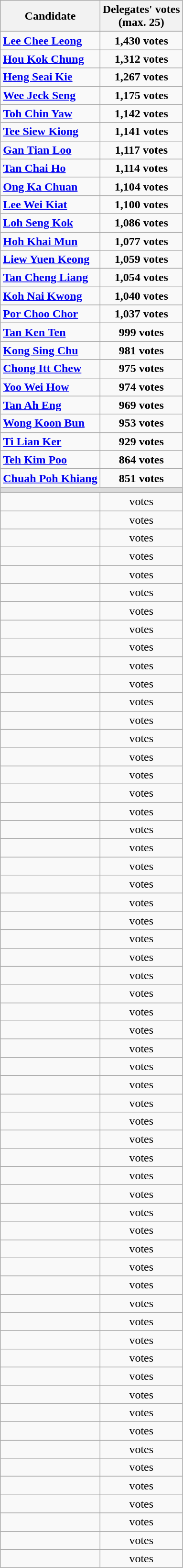<table class=wikitable style=text-align:center>
<tr>
<th>Candidate</th>
<th>Delegates' votes<br>(max. 25)</th>
</tr>
<tr>
<td align=left><strong><a href='#'>Lee Chee Leong</a></strong></td>
<td><strong>1,430 votes</strong></td>
</tr>
<tr>
<td align=left><strong><a href='#'>Hou Kok Chung</a></strong></td>
<td><strong>1,312 votes</strong></td>
</tr>
<tr>
<td align=left><strong><a href='#'>Heng Seai Kie</a></strong></td>
<td><strong>1,267 votes</strong></td>
</tr>
<tr>
<td align=left><strong><a href='#'>Wee Jeck Seng</a></strong></td>
<td><strong>1,175 votes</strong></td>
</tr>
<tr>
<td align=left><strong><a href='#'>Toh Chin Yaw</a></strong></td>
<td><strong>1,142 votes</strong></td>
</tr>
<tr>
<td align=left><strong><a href='#'>Tee Siew Kiong</a></strong></td>
<td><strong>1,141 votes</strong></td>
</tr>
<tr>
<td align=left><strong><a href='#'>Gan Tian Loo</a></strong></td>
<td><strong>1,117 votes</strong></td>
</tr>
<tr>
<td align=left><strong><a href='#'>Tan Chai Ho</a></strong></td>
<td><strong>1,114 votes</strong></td>
</tr>
<tr>
<td align=left><strong><a href='#'>Ong Ka Chuan</a></strong></td>
<td><strong>1,104 votes</strong></td>
</tr>
<tr>
<td align=left><strong><a href='#'>Lee Wei Kiat</a></strong></td>
<td><strong>1,100 votes</strong></td>
</tr>
<tr>
<td align=left><strong><a href='#'>Loh Seng Kok</a></strong></td>
<td><strong>1,086 votes</strong></td>
</tr>
<tr>
<td align=left><strong><a href='#'>Hoh Khai Mun</a></strong></td>
<td><strong>1,077 votes</strong></td>
</tr>
<tr>
<td align=left><strong><a href='#'>Liew Yuen Keong</a></strong></td>
<td><strong>1,059 votes</strong></td>
</tr>
<tr>
<td align=left><strong><a href='#'>Tan Cheng Liang</a></strong></td>
<td><strong>1,054 votes</strong></td>
</tr>
<tr>
<td align=left><strong><a href='#'>Koh Nai Kwong</a></strong></td>
<td><strong>1,040 votes</strong></td>
</tr>
<tr>
<td align=left><strong><a href='#'>Por Choo Chor</a></strong></td>
<td><strong>1,037 votes</strong></td>
</tr>
<tr>
<td align=left><strong><a href='#'>Tan Ken Ten</a></strong></td>
<td><strong>999 votes</strong></td>
</tr>
<tr>
<td align=left><strong><a href='#'>Kong Sing Chu</a></strong></td>
<td><strong>981 votes</strong></td>
</tr>
<tr>
<td align=left><strong><a href='#'>Chong Itt Chew</a></strong></td>
<td><strong>975 votes</strong></td>
</tr>
<tr>
<td align=left><strong><a href='#'>Yoo Wei How</a></strong></td>
<td><strong>974 votes</strong></td>
</tr>
<tr>
<td align=left><strong><a href='#'>Tan Ah Eng</a></strong></td>
<td><strong>969 votes</strong></td>
</tr>
<tr>
<td align=left><strong><a href='#'>Wong Koon Bun</a></strong></td>
<td><strong>953 votes</strong></td>
</tr>
<tr>
<td align=left><strong><a href='#'>Ti Lian Ker</a></strong></td>
<td><strong>929 votes</strong></td>
</tr>
<tr>
<td align=left><strong><a href='#'>Teh Kim Poo</a></strong></td>
<td><strong>864 votes</strong></td>
</tr>
<tr>
<td align=left><strong><a href='#'>Chuah Poh Khiang</a></strong></td>
<td><strong>851 votes</strong></td>
</tr>
<tr>
<td colspan=3 bgcolor=dcdcdc></td>
</tr>
<tr>
<td align=left></td>
<td>votes</td>
</tr>
<tr>
<td align=left></td>
<td>votes</td>
</tr>
<tr>
<td align=left></td>
<td>votes</td>
</tr>
<tr>
<td align=left></td>
<td>votes</td>
</tr>
<tr>
<td align=left></td>
<td>votes</td>
</tr>
<tr>
<td align=left></td>
<td>votes</td>
</tr>
<tr>
<td align=left></td>
<td>votes</td>
</tr>
<tr>
<td align=left></td>
<td>votes</td>
</tr>
<tr>
<td align=left></td>
<td>votes</td>
</tr>
<tr>
<td align=left></td>
<td>votes</td>
</tr>
<tr>
<td align=left></td>
<td>votes</td>
</tr>
<tr>
<td align=left></td>
<td>votes</td>
</tr>
<tr>
<td align=left></td>
<td>votes</td>
</tr>
<tr>
<td align=left></td>
<td>votes</td>
</tr>
<tr>
<td align=left></td>
<td>votes</td>
</tr>
<tr>
<td align=left></td>
<td>votes</td>
</tr>
<tr>
<td align=left></td>
<td>votes</td>
</tr>
<tr>
<td align=left></td>
<td>votes</td>
</tr>
<tr>
<td align=left></td>
<td>votes</td>
</tr>
<tr>
<td align=left></td>
<td>votes</td>
</tr>
<tr>
<td align=left></td>
<td>votes</td>
</tr>
<tr>
<td align=left></td>
<td>votes</td>
</tr>
<tr>
<td align=left></td>
<td>votes</td>
</tr>
<tr>
<td align=left></td>
<td>votes</td>
</tr>
<tr>
<td align=left></td>
<td>votes</td>
</tr>
<tr>
<td align=left></td>
<td>votes</td>
</tr>
<tr>
<td align=left></td>
<td>votes</td>
</tr>
<tr>
<td align=left></td>
<td>votes</td>
</tr>
<tr>
<td align=left></td>
<td>votes</td>
</tr>
<tr>
<td align=left></td>
<td>votes</td>
</tr>
<tr>
<td align=left></td>
<td>votes</td>
</tr>
<tr>
<td align=left></td>
<td>votes</td>
</tr>
<tr>
<td align=left></td>
<td>votes</td>
</tr>
<tr>
<td align=left></td>
<td>votes</td>
</tr>
<tr>
<td align=left></td>
<td>votes</td>
</tr>
<tr>
<td align=left></td>
<td>votes</td>
</tr>
<tr>
<td align=left></td>
<td>votes</td>
</tr>
<tr>
<td align=left></td>
<td>votes</td>
</tr>
<tr>
<td align=left></td>
<td>votes</td>
</tr>
<tr>
<td align=left></td>
<td>votes</td>
</tr>
<tr>
<td align=left></td>
<td>votes</td>
</tr>
<tr>
<td align=left></td>
<td>votes</td>
</tr>
<tr>
<td align=left></td>
<td>votes</td>
</tr>
<tr>
<td align=left></td>
<td>votes</td>
</tr>
<tr>
<td align=left></td>
<td>votes</td>
</tr>
<tr>
<td align=left></td>
<td>votes</td>
</tr>
<tr>
<td align=left></td>
<td>votes</td>
</tr>
<tr>
<td align=left></td>
<td>votes</td>
</tr>
<tr>
<td align=left></td>
<td>votes</td>
</tr>
<tr>
<td align=left></td>
<td>votes</td>
</tr>
<tr>
<td align=left></td>
<td>votes</td>
</tr>
<tr>
<td align=left></td>
<td>votes</td>
</tr>
<tr>
<td align=left></td>
<td>votes</td>
</tr>
<tr>
<td align=left></td>
<td>votes</td>
</tr>
<tr>
<td align=left></td>
<td>votes</td>
</tr>
<tr>
<td align=left></td>
<td>votes</td>
</tr>
<tr>
<td align=left></td>
<td>votes</td>
</tr>
<tr>
<td align=left></td>
<td>votes</td>
</tr>
<tr>
<td align=left></td>
<td>votes</td>
</tr>
</table>
